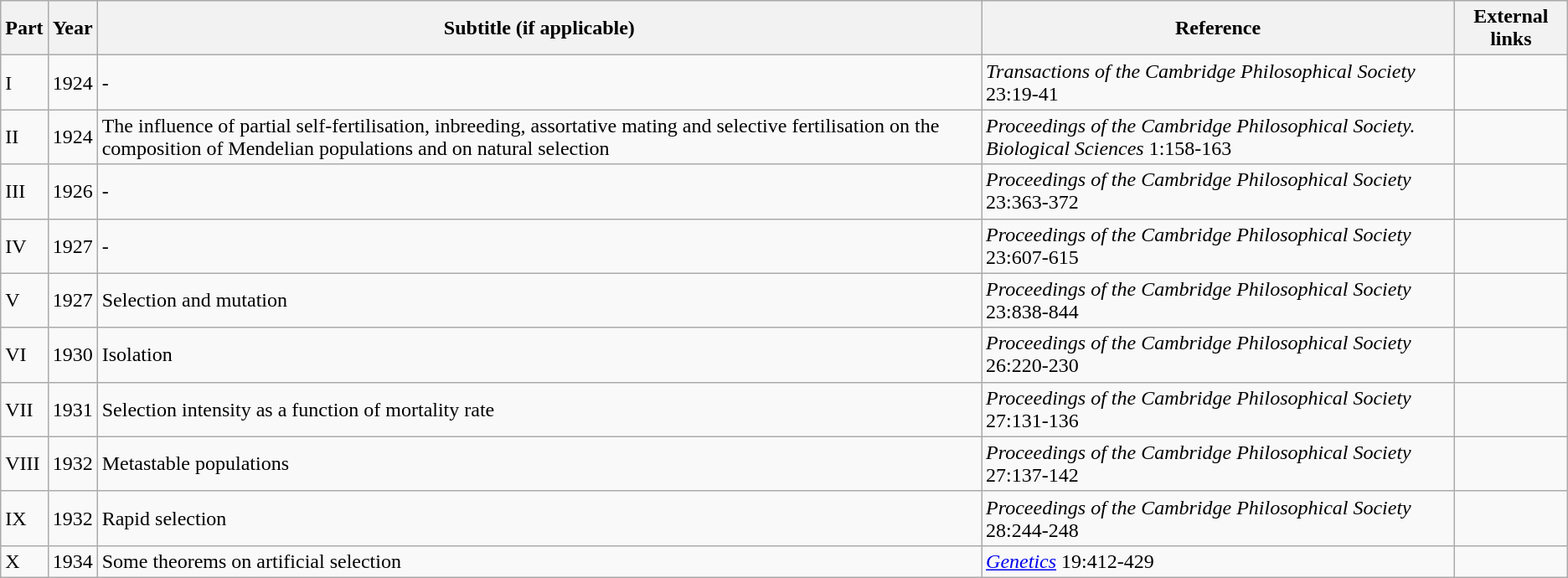<table class="wikitable">
<tr>
<th>Part</th>
<th>Year</th>
<th>Subtitle (if applicable)</th>
<th>Reference</th>
<th>External links</th>
</tr>
<tr>
<td>I</td>
<td>1924</td>
<td>-</td>
<td><em>Transactions of the Cambridge Philosophical Society</em> 23:19-41</td>
<td><br></td>
</tr>
<tr>
<td>II</td>
<td>1924</td>
<td>The influence of partial self-fertilisation, inbreeding, assortative mating and selective fertilisation on the composition of Mendelian populations and on natural selection</td>
<td><em>Proceedings of the Cambridge Philosophical Society. Biological Sciences</em> 1:158-163</td>
<td></td>
</tr>
<tr>
<td>III</td>
<td>1926</td>
<td>-</td>
<td><em>Proceedings of the Cambridge Philosophical Society</em> 23:363-372</td>
<td></td>
</tr>
<tr>
<td>IV</td>
<td>1927</td>
<td>-</td>
<td><em>Proceedings of the Cambridge Philosophical Society</em> 23:607-615</td>
<td></td>
</tr>
<tr>
<td>V</td>
<td>1927</td>
<td>Selection and mutation</td>
<td><em>Proceedings of the Cambridge Philosophical Society</em> 23:838-844</td>
<td></td>
</tr>
<tr>
<td>VI</td>
<td>1930</td>
<td>Isolation</td>
<td><em>Proceedings of the Cambridge Philosophical Society</em> 26:220-230</td>
<td></td>
</tr>
<tr>
<td>VII</td>
<td>1931</td>
<td>Selection intensity as a function of mortality rate</td>
<td><em>Proceedings of the Cambridge Philosophical Society</em> 27:131-136</td>
<td></td>
</tr>
<tr>
<td>VIII</td>
<td>1932</td>
<td>Metastable populations</td>
<td><em>Proceedings of the Cambridge Philosophical Society</em> 27:137-142</td>
<td></td>
</tr>
<tr>
<td>IX</td>
<td>1932</td>
<td>Rapid selection</td>
<td><em>Proceedings of the Cambridge Philosophical Society</em> 28:244-248</td>
<td></td>
</tr>
<tr>
<td>X</td>
<td>1934</td>
<td>Some theorems on artificial selection</td>
<td><em><a href='#'>Genetics</a></em> 19:412-429</td>
<td></td>
</tr>
</table>
